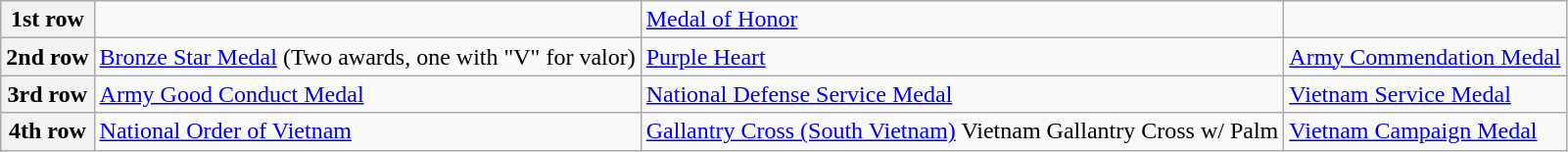<table class="wikitable">
<tr>
<th>1st row</th>
<td></td>
<td><a href='#'>Medal of Honor</a></td>
<td></td>
</tr>
<tr>
<th>2nd row</th>
<td><a href='#'>Bronze Star Medal</a> (Two awards, one with "V" for valor)</td>
<td><a href='#'>Purple Heart</a></td>
<td><a href='#'>Army Commendation Medal</a></td>
</tr>
<tr>
<th>3rd row</th>
<td><a href='#'>Army Good Conduct Medal</a></td>
<td><a href='#'>National Defense Service Medal</a></td>
<td><a href='#'>Vietnam Service Medal</a></td>
</tr>
<tr>
<th>4th row</th>
<td><a href='#'>National Order of Vietnam</a></td>
<td><a href='#'>Gallantry Cross (South Vietnam)</a> Vietnam Gallantry Cross w/ Palm</td>
<td><a href='#'>Vietnam Campaign Medal</a></td>
</tr>
</table>
